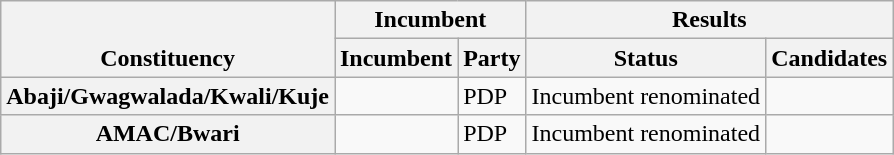<table class="wikitable sortable">
<tr valign=bottom>
<th rowspan=2>Constituency</th>
<th colspan=2>Incumbent</th>
<th colspan=2>Results</th>
</tr>
<tr valign=bottom>
<th>Incumbent</th>
<th>Party</th>
<th>Status</th>
<th>Candidates</th>
</tr>
<tr>
<th>Abaji/Gwagwalada/Kwali/Kuje</th>
<td></td>
<td>PDP</td>
<td>Incumbent renominated</td>
<td nowrap></td>
</tr>
<tr>
<th>AMAC/Bwari</th>
<td></td>
<td>PDP</td>
<td>Incumbent renominated</td>
<td nowrap></td>
</tr>
</table>
